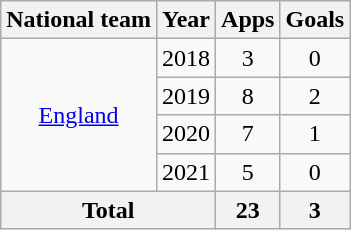<table class="wikitable" style="text-align: center;">
<tr>
<th>National team</th>
<th>Year</th>
<th>Apps</th>
<th>Goals</th>
</tr>
<tr>
<td rowspan="4"><a href='#'>England</a></td>
<td>2018</td>
<td>3</td>
<td>0</td>
</tr>
<tr>
<td>2019</td>
<td>8</td>
<td>2</td>
</tr>
<tr>
<td>2020</td>
<td>7</td>
<td>1</td>
</tr>
<tr>
<td>2021</td>
<td>5</td>
<td>0</td>
</tr>
<tr>
<th colspan="2">Total</th>
<th>23</th>
<th>3</th>
</tr>
</table>
